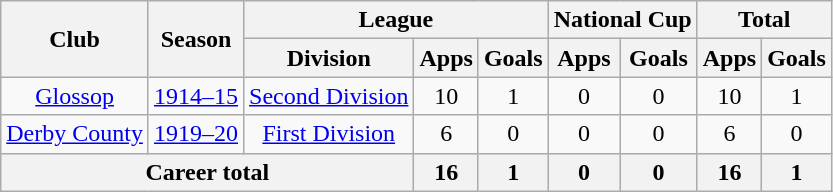<table class="wikitable" style="text-align: center">
<tr>
<th rowspan="2">Club</th>
<th rowspan="2">Season</th>
<th colspan="3">League</th>
<th colspan="2">National Cup</th>
<th colspan="2">Total</th>
</tr>
<tr>
<th>Division</th>
<th>Apps</th>
<th>Goals</th>
<th>Apps</th>
<th>Goals</th>
<th>Apps</th>
<th>Goals</th>
</tr>
<tr>
<td><a href='#'>Glossop</a></td>
<td><a href='#'>1914–15</a></td>
<td><a href='#'>Second Division</a></td>
<td>10</td>
<td>1</td>
<td>0</td>
<td>0</td>
<td>10</td>
<td>1</td>
</tr>
<tr>
<td><a href='#'>Derby County</a></td>
<td><a href='#'>1919–20</a></td>
<td><a href='#'>First Division</a></td>
<td>6</td>
<td>0</td>
<td>0</td>
<td>0</td>
<td>6</td>
<td>0</td>
</tr>
<tr>
<th colspan="3">Career total</th>
<th>16</th>
<th>1</th>
<th>0</th>
<th>0</th>
<th>16</th>
<th>1</th>
</tr>
</table>
